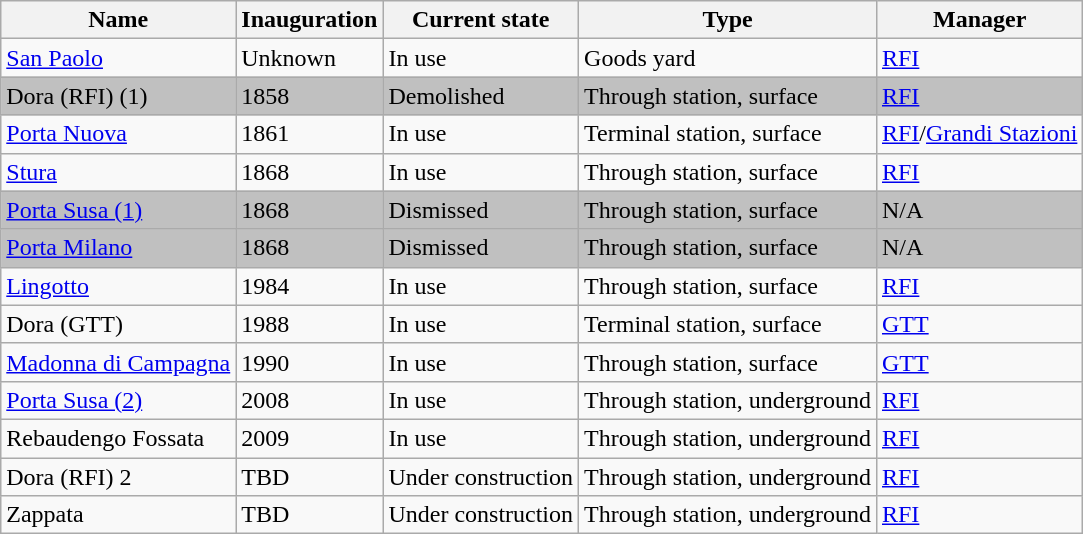<table class="wikitable">
<tr>
<th>Name</th>
<th>Inauguration</th>
<th>Current state</th>
<th>Type</th>
<th>Manager</th>
</tr>
<tr>
<td><a href='#'>San Paolo</a></td>
<td>Unknown</td>
<td>In use</td>
<td>Goods yard</td>
<td><a href='#'>RFI</a></td>
</tr>
<tr style="background:#C0C0C0;">
<td>Dora (RFI) (1)</td>
<td>1858</td>
<td>Demolished</td>
<td>Through station, surface</td>
<td><a href='#'>RFI</a></td>
</tr>
<tr>
<td><a href='#'>Porta Nuova</a></td>
<td>1861</td>
<td>In use</td>
<td>Terminal station, surface</td>
<td><a href='#'>RFI</a>/<a href='#'>Grandi Stazioni</a></td>
</tr>
<tr>
<td><a href='#'>Stura</a></td>
<td>1868</td>
<td>In use</td>
<td>Through station, surface</td>
<td><a href='#'>RFI</a></td>
</tr>
<tr style="background:#C0C0C0;">
<td><a href='#'>Porta Susa (1)</a></td>
<td>1868</td>
<td>Dismissed</td>
<td>Through station, surface</td>
<td>N/A</td>
</tr>
<tr style="background:#C0C0C0;">
<td><a href='#'>Porta Milano</a></td>
<td>1868</td>
<td>Dismissed</td>
<td>Through station, surface</td>
<td>N/A</td>
</tr>
<tr>
<td><a href='#'>Lingotto</a></td>
<td>1984</td>
<td>In use</td>
<td>Through station, surface</td>
<td><a href='#'>RFI</a></td>
</tr>
<tr>
<td>Dora (GTT)</td>
<td>1988</td>
<td>In use</td>
<td>Terminal station, surface</td>
<td><a href='#'>GTT</a></td>
</tr>
<tr>
<td><a href='#'>Madonna di Campagna</a></td>
<td>1990</td>
<td>In use</td>
<td>Through station, surface</td>
<td><a href='#'>GTT</a></td>
</tr>
<tr>
<td><a href='#'>Porta Susa (2)</a></td>
<td>2008</td>
<td>In use</td>
<td>Through station, underground</td>
<td><a href='#'>RFI</a></td>
</tr>
<tr>
<td>Rebaudengo Fossata</td>
<td>2009</td>
<td>In use</td>
<td>Through station, underground</td>
<td><a href='#'>RFI</a></td>
</tr>
<tr>
<td>Dora (RFI) 2</td>
<td>TBD</td>
<td>Under construction</td>
<td>Through station, underground</td>
<td><a href='#'>RFI</a></td>
</tr>
<tr>
<td>Zappata</td>
<td>TBD</td>
<td>Under construction</td>
<td>Through station, underground</td>
<td><a href='#'>RFI</a></td>
</tr>
</table>
